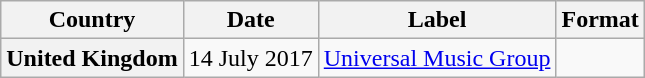<table class="wikitable sortable plainrowheaders" style="text-align:center;">
<tr>
<th>Country</th>
<th>Date</th>
<th>Label</th>
<th>Format</th>
</tr>
<tr>
<th scope="row">United Kingdom</th>
<td>14 July 2017</td>
<td><a href='#'>Universal Music Group</a></td>
<td></td>
</tr>
</table>
